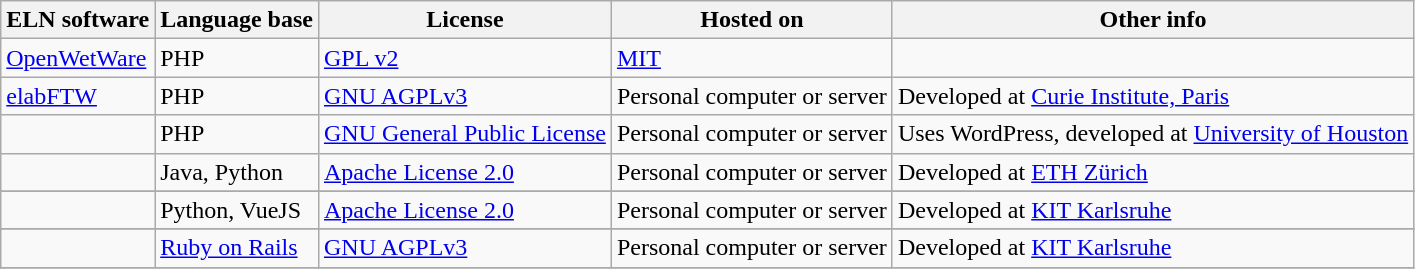<table class="wikitable sortable">
<tr>
<th>ELN software</th>
<th>Language base</th>
<th>License</th>
<th>Hosted on</th>
<th>Other info</th>
</tr>
<tr>
<td><a href='#'>OpenWetWare</a></td>
<td>PHP</td>
<td><a href='#'>GPL v2</a></td>
<td><a href='#'>MIT</a></td>
<td></td>
</tr>
<tr>
<td><a href='#'>elabFTW</a></td>
<td>PHP</td>
<td><a href='#'>GNU AGPLv3</a></td>
<td>Personal computer or server</td>
<td>Developed at <a href='#'>Curie Institute, Paris</a></td>
</tr>
<tr>
<td></td>
<td>PHP</td>
<td><a href='#'>GNU General Public License</a></td>
<td>Personal computer or server</td>
<td>Uses WordPress, developed at <a href='#'>University of Houston</a></td>
</tr>
<tr>
<td></td>
<td>Java, Python</td>
<td><a href='#'>Apache License 2.0</a></td>
<td>Personal computer or server</td>
<td>Developed at <a href='#'>ETH Zürich</a></td>
</tr>
<tr>
</tr>
<tr>
<td></td>
<td>Python, VueJS</td>
<td><a href='#'>Apache License 2.0</a></td>
<td>Personal computer or server</td>
<td>Developed at <a href='#'>KIT Karlsruhe</a></td>
</tr>
<tr>
</tr>
<tr>
<td></td>
<td><a href='#'>Ruby on Rails</a></td>
<td><a href='#'>GNU AGPLv3</a></td>
<td>Personal computer or server</td>
<td>Developed at <a href='#'>KIT Karlsruhe</a></td>
</tr>
<tr>
</tr>
</table>
